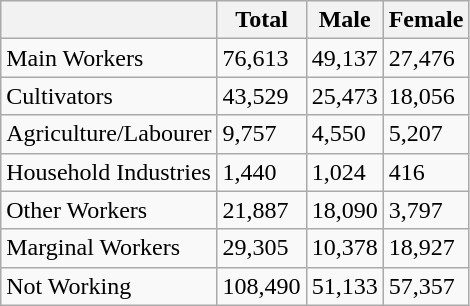<table class="wikitable">
<tr>
<th></th>
<th>Total</th>
<th>Male</th>
<th>Female</th>
</tr>
<tr>
<td>Main Workers</td>
<td>76,613</td>
<td>49,137</td>
<td>27,476</td>
</tr>
<tr>
<td>Cultivators</td>
<td>43,529</td>
<td>25,473</td>
<td>18,056</td>
</tr>
<tr>
<td>Agriculture/Labourer</td>
<td>9,757</td>
<td>4,550</td>
<td>5,207</td>
</tr>
<tr>
<td>Household Industries</td>
<td>1,440</td>
<td>1,024</td>
<td>416</td>
</tr>
<tr>
<td>Other Workers</td>
<td>21,887</td>
<td>18,090</td>
<td>3,797</td>
</tr>
<tr>
<td>Marginal Workers</td>
<td>29,305</td>
<td>10,378</td>
<td>18,927</td>
</tr>
<tr>
<td>Not Working</td>
<td>108,490</td>
<td>51,133</td>
<td>57,357</td>
</tr>
</table>
